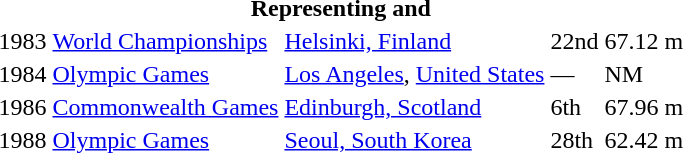<table>
<tr>
<th colspan="5">Representing  and </th>
</tr>
<tr>
<td>1983</td>
<td><a href='#'>World Championships</a></td>
<td><a href='#'>Helsinki, Finland</a></td>
<td>22nd</td>
<td>67.12 m</td>
</tr>
<tr>
<td>1984</td>
<td><a href='#'>Olympic Games</a></td>
<td><a href='#'>Los Angeles</a>, <a href='#'>United States</a></td>
<td>—</td>
<td>NM</td>
</tr>
<tr>
<td>1986</td>
<td><a href='#'>Commonwealth Games</a></td>
<td><a href='#'>Edinburgh, Scotland</a></td>
<td>6th</td>
<td>67.96 m</td>
</tr>
<tr>
<td>1988</td>
<td><a href='#'>Olympic Games</a></td>
<td><a href='#'>Seoul, South Korea</a></td>
<td>28th</td>
<td>62.42 m</td>
</tr>
</table>
